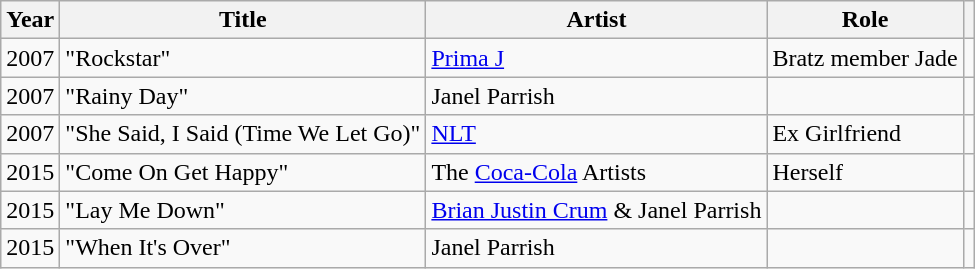<table class="wikitable sortable">
<tr>
<th>Year</th>
<th>Title</th>
<th>Artist</th>
<th>Role</th>
<th scope="col"></th>
</tr>
<tr>
<td>2007</td>
<td>"Rockstar"</td>
<td><a href='#'>Prima J</a></td>
<td>Bratz member Jade</td>
<td></td>
</tr>
<tr>
<td>2007</td>
<td>"Rainy Day"</td>
<td>Janel Parrish</td>
<td></td>
<td></td>
</tr>
<tr>
<td>2007</td>
<td>"She Said, I Said (Time We Let Go)"</td>
<td><a href='#'>NLT</a></td>
<td>Ex Girlfriend</td>
<td></td>
</tr>
<tr>
<td>2015</td>
<td>"Come On Get Happy"</td>
<td>The <a href='#'>Coca-Cola</a> Artists</td>
<td>Herself</td>
<td></td>
</tr>
<tr>
<td>2015</td>
<td>"Lay Me Down"</td>
<td><a href='#'>Brian Justin Crum</a> & Janel Parrish</td>
<td></td>
<td></td>
</tr>
<tr>
<td>2015</td>
<td>"When It's Over"</td>
<td>Janel Parrish</td>
<td></td>
<td></td>
</tr>
</table>
